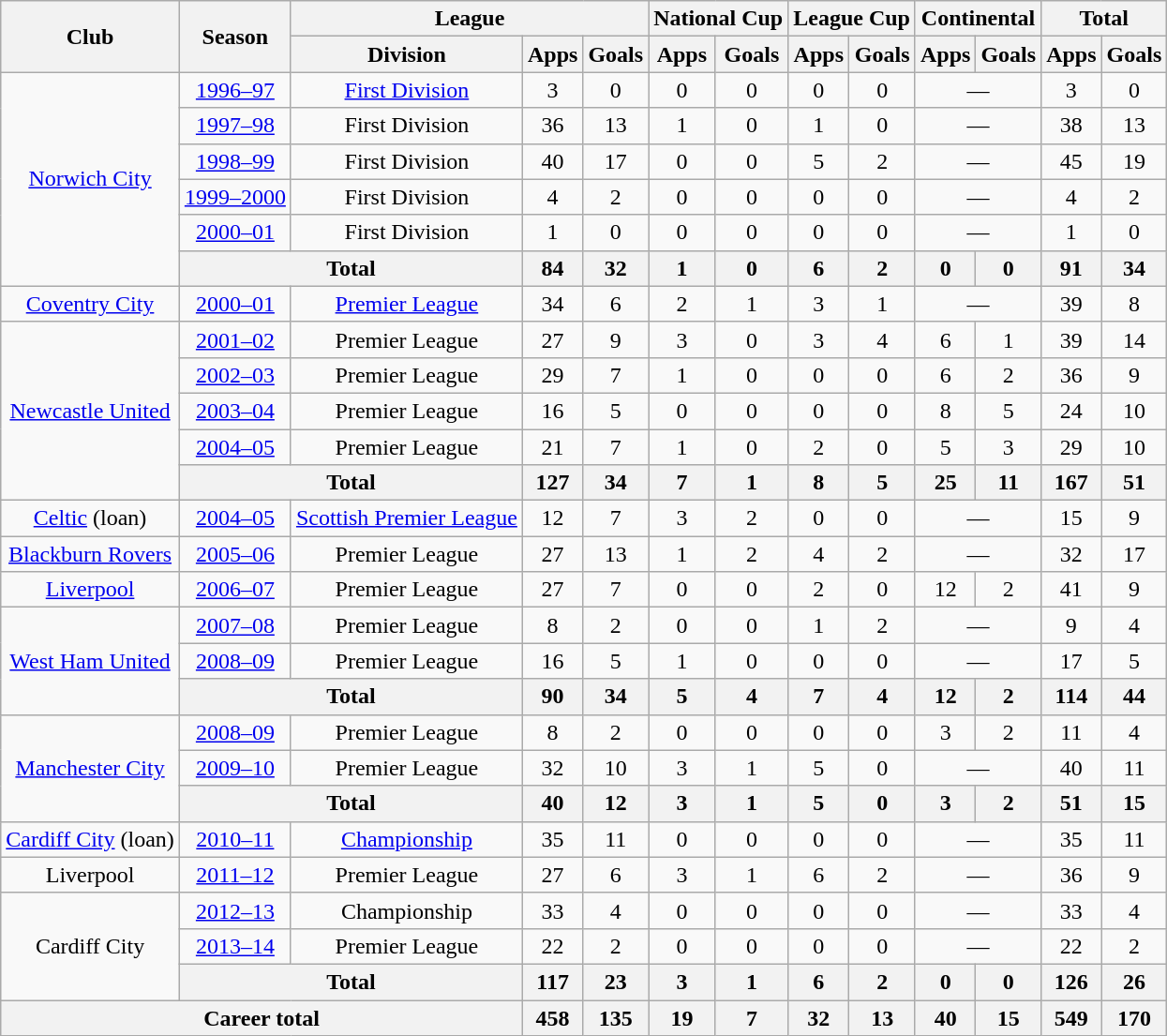<table class="wikitable" style="text-align: center;">
<tr>
<th rowspan="2">Club</th>
<th rowspan="2">Season</th>
<th colspan="3">League</th>
<th colspan="2">National Cup</th>
<th colspan="2">League Cup</th>
<th colspan="2">Continental</th>
<th colspan="2">Total</th>
</tr>
<tr>
<th>Division</th>
<th>Apps</th>
<th>Goals</th>
<th>Apps</th>
<th>Goals</th>
<th>Apps</th>
<th>Goals</th>
<th>Apps</th>
<th>Goals</th>
<th>Apps</th>
<th>Goals</th>
</tr>
<tr>
<td rowspan="6"><a href='#'>Norwich City</a></td>
<td><a href='#'>1996–97</a></td>
<td><a href='#'>First Division</a></td>
<td>3</td>
<td>0</td>
<td>0</td>
<td>0</td>
<td>0</td>
<td>0</td>
<td colspan="2">—</td>
<td>3</td>
<td>0</td>
</tr>
<tr>
<td><a href='#'>1997–98</a></td>
<td>First Division</td>
<td>36</td>
<td>13</td>
<td>1</td>
<td>0</td>
<td>1</td>
<td>0</td>
<td colspan="2">—</td>
<td>38</td>
<td>13</td>
</tr>
<tr>
<td><a href='#'>1998–99</a></td>
<td>First Division</td>
<td>40</td>
<td>17</td>
<td>0</td>
<td>0</td>
<td>5</td>
<td>2</td>
<td colspan="2">—</td>
<td>45</td>
<td>19</td>
</tr>
<tr>
<td><a href='#'>1999–2000</a></td>
<td>First Division</td>
<td>4</td>
<td>2</td>
<td>0</td>
<td>0</td>
<td>0</td>
<td>0</td>
<td colspan="2">—</td>
<td>4</td>
<td>2</td>
</tr>
<tr>
<td><a href='#'>2000–01</a></td>
<td>First Division</td>
<td>1</td>
<td>0</td>
<td>0</td>
<td>0</td>
<td>0</td>
<td>0</td>
<td colspan="2">—</td>
<td>1</td>
<td>0</td>
</tr>
<tr>
<th colspan="2">Total</th>
<th>84</th>
<th>32</th>
<th>1</th>
<th>0</th>
<th>6</th>
<th>2</th>
<th>0</th>
<th>0</th>
<th>91</th>
<th>34</th>
</tr>
<tr>
<td><a href='#'>Coventry City</a></td>
<td><a href='#'>2000–01</a></td>
<td><a href='#'>Premier League</a></td>
<td>34</td>
<td>6</td>
<td>2</td>
<td>1</td>
<td>3</td>
<td>1</td>
<td colspan="2">—</td>
<td>39</td>
<td>8</td>
</tr>
<tr>
<td rowspan="5"><a href='#'>Newcastle United</a></td>
<td><a href='#'>2001–02</a></td>
<td>Premier League</td>
<td>27</td>
<td>9</td>
<td>3</td>
<td>0</td>
<td>3</td>
<td>4</td>
<td>6</td>
<td>1</td>
<td>39</td>
<td>14</td>
</tr>
<tr>
<td><a href='#'>2002–03</a></td>
<td>Premier League</td>
<td>29</td>
<td>7</td>
<td>1</td>
<td>0</td>
<td>0</td>
<td>0</td>
<td>6</td>
<td>2</td>
<td>36</td>
<td>9</td>
</tr>
<tr>
<td><a href='#'>2003–04</a></td>
<td>Premier League</td>
<td>16</td>
<td>5</td>
<td>0</td>
<td>0</td>
<td>0</td>
<td>0</td>
<td>8</td>
<td>5</td>
<td>24</td>
<td>10</td>
</tr>
<tr>
<td><a href='#'>2004–05</a></td>
<td>Premier League</td>
<td>21</td>
<td>7</td>
<td>1</td>
<td>0</td>
<td>2</td>
<td>0</td>
<td>5</td>
<td>3</td>
<td>29</td>
<td>10</td>
</tr>
<tr>
<th colspan="2">Total</th>
<th>127</th>
<th>34</th>
<th>7</th>
<th>1</th>
<th>8</th>
<th>5</th>
<th>25</th>
<th>11</th>
<th>167</th>
<th>51</th>
</tr>
<tr>
<td><a href='#'>Celtic</a> (loan)</td>
<td><a href='#'>2004–05</a></td>
<td><a href='#'>Scottish Premier League</a></td>
<td>12</td>
<td>7</td>
<td>3</td>
<td>2</td>
<td>0</td>
<td>0</td>
<td colspan="2">—</td>
<td>15</td>
<td>9</td>
</tr>
<tr>
<td><a href='#'>Blackburn Rovers</a></td>
<td><a href='#'>2005–06</a></td>
<td>Premier League</td>
<td>27</td>
<td>13</td>
<td>1</td>
<td>2</td>
<td>4</td>
<td>2</td>
<td colspan="2">—</td>
<td>32</td>
<td>17</td>
</tr>
<tr>
<td><a href='#'>Liverpool</a></td>
<td><a href='#'>2006–07</a></td>
<td>Premier League</td>
<td>27</td>
<td>7</td>
<td>0</td>
<td>0</td>
<td>2</td>
<td>0</td>
<td>12</td>
<td>2</td>
<td>41</td>
<td>9</td>
</tr>
<tr>
<td rowspan="3"><a href='#'>West Ham United</a></td>
<td><a href='#'>2007–08</a></td>
<td>Premier League</td>
<td>8</td>
<td>2</td>
<td>0</td>
<td>0</td>
<td>1</td>
<td>2</td>
<td colspan="2">—</td>
<td>9</td>
<td>4</td>
</tr>
<tr>
<td><a href='#'>2008–09</a></td>
<td>Premier League</td>
<td>16</td>
<td>5</td>
<td>1</td>
<td>0</td>
<td>0</td>
<td>0</td>
<td colspan="2">—</td>
<td>17</td>
<td>5</td>
</tr>
<tr>
<th colspan="2">Total</th>
<th>90</th>
<th>34</th>
<th>5</th>
<th>4</th>
<th>7</th>
<th>4</th>
<th>12</th>
<th>2</th>
<th>114</th>
<th>44</th>
</tr>
<tr>
<td rowspan="3"><a href='#'>Manchester City</a></td>
<td><a href='#'>2008–09</a></td>
<td>Premier League</td>
<td>8</td>
<td>2</td>
<td>0</td>
<td>0</td>
<td>0</td>
<td>0</td>
<td>3</td>
<td>2</td>
<td>11</td>
<td>4</td>
</tr>
<tr>
<td><a href='#'>2009–10</a></td>
<td>Premier League</td>
<td>32</td>
<td>10</td>
<td>3</td>
<td>1</td>
<td>5</td>
<td>0</td>
<td colspan="2">—</td>
<td>40</td>
<td>11</td>
</tr>
<tr>
<th colspan="2">Total</th>
<th>40</th>
<th>12</th>
<th>3</th>
<th>1</th>
<th>5</th>
<th>0</th>
<th>3</th>
<th>2</th>
<th>51</th>
<th>15</th>
</tr>
<tr>
<td><a href='#'>Cardiff City</a> (loan)</td>
<td><a href='#'>2010–11</a></td>
<td><a href='#'>Championship</a></td>
<td>35</td>
<td>11</td>
<td>0</td>
<td>0</td>
<td>0</td>
<td>0</td>
<td colspan="2">—</td>
<td>35</td>
<td>11</td>
</tr>
<tr>
<td>Liverpool</td>
<td><a href='#'>2011–12</a></td>
<td>Premier League</td>
<td>27</td>
<td>6</td>
<td>3</td>
<td>1</td>
<td>6</td>
<td>2</td>
<td colspan="2">—</td>
<td>36</td>
<td>9</td>
</tr>
<tr>
<td rowspan="3">Cardiff City</td>
<td><a href='#'>2012–13</a></td>
<td>Championship</td>
<td>33</td>
<td>4</td>
<td>0</td>
<td>0</td>
<td>0</td>
<td>0</td>
<td colspan="2">—</td>
<td>33</td>
<td>4</td>
</tr>
<tr>
<td><a href='#'>2013–14</a></td>
<td>Premier League</td>
<td>22</td>
<td>2</td>
<td>0</td>
<td>0</td>
<td>0</td>
<td>0</td>
<td colspan="2">—</td>
<td>22</td>
<td>2</td>
</tr>
<tr>
<th colspan="2">Total</th>
<th>117</th>
<th>23</th>
<th>3</th>
<th>1</th>
<th>6</th>
<th>2</th>
<th>0</th>
<th>0</th>
<th>126</th>
<th>26</th>
</tr>
<tr>
<th colspan="3">Career total</th>
<th>458</th>
<th>135</th>
<th>19</th>
<th>7</th>
<th>32</th>
<th>13</th>
<th>40</th>
<th>15</th>
<th>549</th>
<th>170</th>
</tr>
</table>
